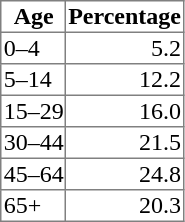<table class="toc" border="1" style="float:right; border-collapse:collapse; margin-right:10pt; margin-left:1em; margin-top:1em;">
<tr>
<th>Age</th>
<th>Percentage</th>
</tr>
<tr>
<td>0–4</td>
<td align=right>5.2</td>
</tr>
<tr>
<td>5–14</td>
<td align=right>12.2</td>
</tr>
<tr>
<td>15–29</td>
<td align=right>16.0</td>
</tr>
<tr>
<td>30–44</td>
<td align=right>21.5</td>
</tr>
<tr>
<td>45–64</td>
<td align=right>24.8</td>
</tr>
<tr>
<td>65+</td>
<td align=right>20.3</td>
</tr>
</table>
